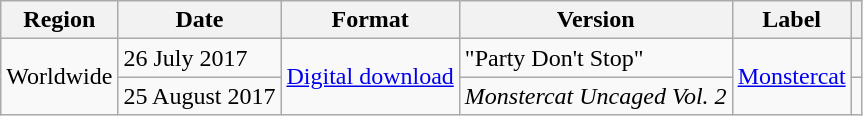<table class="wikitable plainrowheaders">
<tr>
<th>Region</th>
<th>Date</th>
<th>Format</th>
<th>Version</th>
<th>Label</th>
<th></th>
</tr>
<tr>
<td rowspan="2" scope="row">Worldwide</td>
<td>26 July 2017</td>
<td rowspan="2"><a href='#'>Digital download</a></td>
<td>"Party Don't Stop"</td>
<td rowspan="2"><a href='#'>Monstercat</a></td>
<td></td>
</tr>
<tr>
<td>25 August 2017</td>
<td><em>Monstercat Uncaged Vol. 2</em></td>
<td></td>
</tr>
</table>
